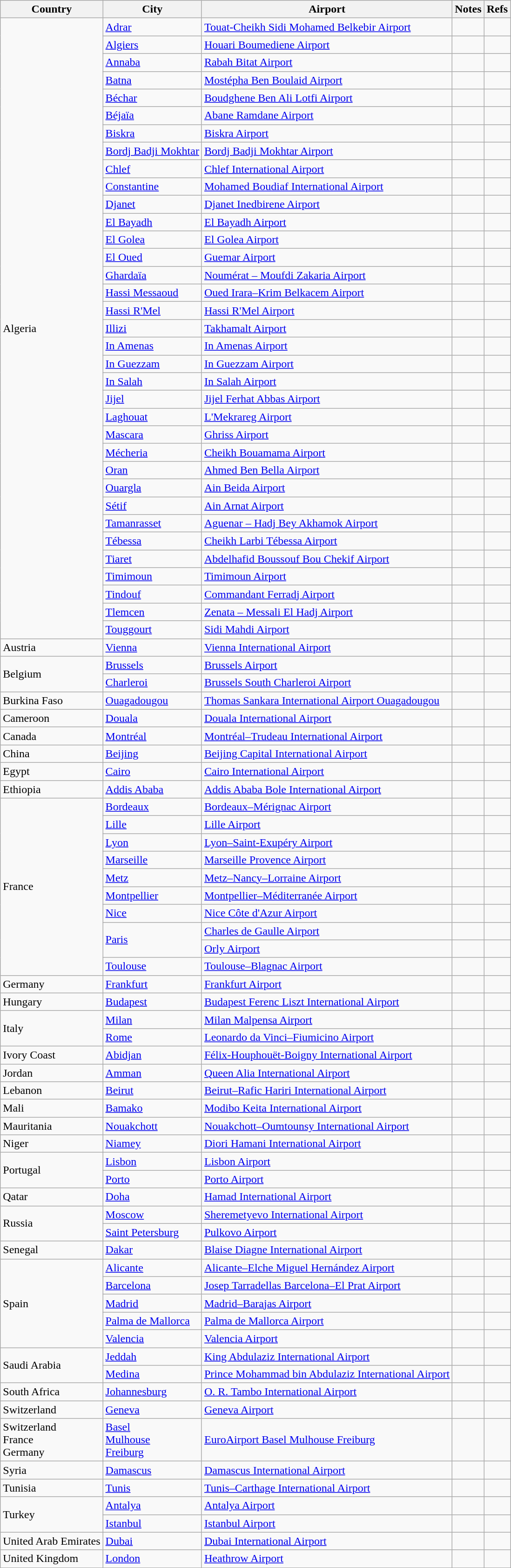<table class="wikitable sortable sticky-header">
<tr>
<th>Country</th>
<th>City</th>
<th>Airport</th>
<th>Notes</th>
<th>Refs</th>
</tr>
<tr>
<td rowspan="35">Algeria</td>
<td><a href='#'>Adrar</a></td>
<td><a href='#'>Touat-Cheikh Sidi Mohamed Belkebir Airport</a></td>
<td align=center></td>
<td align=center></td>
</tr>
<tr>
<td><a href='#'>Algiers</a></td>
<td><a href='#'>Houari Boumediene Airport</a></td>
<td></td>
<td align=center></td>
</tr>
<tr>
<td><a href='#'>Annaba</a></td>
<td><a href='#'>Rabah Bitat Airport</a></td>
<td align=center></td>
<td align=center></td>
</tr>
<tr>
<td><a href='#'>Batna</a></td>
<td><a href='#'>Mostépha Ben Boulaid Airport</a></td>
<td align=center></td>
<td align=center></td>
</tr>
<tr>
<td><a href='#'>Béchar</a></td>
<td><a href='#'>Boudghene Ben Ali Lotfi Airport</a></td>
<td align=center></td>
<td align=center></td>
</tr>
<tr>
<td><a href='#'>Béjaïa</a></td>
<td><a href='#'>Abane Ramdane Airport</a></td>
<td align=center></td>
<td align=center></td>
</tr>
<tr>
<td><a href='#'>Biskra</a></td>
<td><a href='#'>Biskra Airport</a></td>
<td align=center></td>
<td align=center></td>
</tr>
<tr>
<td><a href='#'>Bordj Badji Mokhtar</a></td>
<td><a href='#'>Bordj Badji Mokhtar Airport</a></td>
<td align=center></td>
<td align=center></td>
</tr>
<tr>
<td><a href='#'>Chlef</a></td>
<td><a href='#'>Chlef International Airport</a></td>
<td align=center></td>
<td align=center></td>
</tr>
<tr>
<td><a href='#'>Constantine</a></td>
<td><a href='#'>Mohamed Boudiaf International Airport</a></td>
<td align=center></td>
<td align=center></td>
</tr>
<tr>
<td><a href='#'>Djanet</a></td>
<td><a href='#'>Djanet Inedbirene Airport</a></td>
<td align=center></td>
<td align=center></td>
</tr>
<tr>
<td><a href='#'>El Bayadh</a></td>
<td><a href='#'>El Bayadh Airport</a></td>
<td align=center></td>
<td align=center></td>
</tr>
<tr>
<td><a href='#'>El Golea</a></td>
<td><a href='#'>El Golea Airport</a></td>
<td align=center></td>
<td align=center></td>
</tr>
<tr>
<td><a href='#'>El Oued</a></td>
<td><a href='#'>Guemar Airport</a></td>
<td align=center></td>
<td align=center></td>
</tr>
<tr>
<td><a href='#'>Ghardaïa</a></td>
<td><a href='#'>Noumérat – Moufdi Zakaria Airport</a></td>
<td align=center></td>
<td align=center></td>
</tr>
<tr>
<td><a href='#'>Hassi Messaoud</a></td>
<td><a href='#'>Oued Irara–Krim Belkacem Airport</a></td>
<td align=center></td>
<td align=center></td>
</tr>
<tr>
<td><a href='#'>Hassi R'Mel</a></td>
<td><a href='#'>Hassi R'Mel Airport</a></td>
<td align=center></td>
<td align=center></td>
</tr>
<tr>
<td><a href='#'>Illizi</a></td>
<td><a href='#'>Takhamalt Airport</a></td>
<td align=center></td>
<td align=center></td>
</tr>
<tr>
<td><a href='#'>In Amenas</a></td>
<td><a href='#'>In Amenas Airport</a></td>
<td align=center></td>
<td align=center></td>
</tr>
<tr>
<td><a href='#'>In Guezzam</a></td>
<td><a href='#'>In Guezzam Airport</a></td>
<td align=center></td>
<td align=center></td>
</tr>
<tr>
<td><a href='#'>In Salah</a></td>
<td><a href='#'>In Salah Airport</a></td>
<td align=center></td>
<td align=center></td>
</tr>
<tr>
<td><a href='#'>Jijel</a></td>
<td><a href='#'>Jijel Ferhat Abbas Airport</a></td>
<td align=center></td>
<td align=center></td>
</tr>
<tr>
<td><a href='#'>Laghouat</a></td>
<td><a href='#'>L'Mekrareg Airport</a></td>
<td align=center></td>
<td align=center></td>
</tr>
<tr>
<td><a href='#'>Mascara</a></td>
<td><a href='#'>Ghriss Airport</a></td>
<td align=center></td>
<td align=center></td>
</tr>
<tr>
<td><a href='#'>Mécheria</a></td>
<td><a href='#'>Cheikh Bouamama Airport</a></td>
<td align=center></td>
<td align=center></td>
</tr>
<tr>
<td><a href='#'>Oran</a></td>
<td><a href='#'>Ahmed Ben Bella Airport</a></td>
<td align=center></td>
<td align=center></td>
</tr>
<tr>
<td><a href='#'>Ouargla</a></td>
<td><a href='#'>Ain Beida Airport</a></td>
<td align=center></td>
<td align=center></td>
</tr>
<tr>
<td><a href='#'>Sétif</a></td>
<td><a href='#'>Ain Arnat Airport</a></td>
<td align=center></td>
<td align=center></td>
</tr>
<tr>
<td><a href='#'>Tamanrasset</a></td>
<td><a href='#'>Aguenar – Hadj Bey Akhamok Airport</a></td>
<td align=center></td>
<td align=center></td>
</tr>
<tr>
<td><a href='#'>Tébessa</a></td>
<td><a href='#'>Cheikh Larbi Tébessa Airport</a></td>
<td align=center></td>
<td align=center></td>
</tr>
<tr>
<td><a href='#'>Tiaret</a></td>
<td><a href='#'>Abdelhafid Boussouf Bou Chekif Airport</a></td>
<td align=center></td>
<td align=center></td>
</tr>
<tr>
<td><a href='#'>Timimoun</a></td>
<td><a href='#'>Timimoun Airport</a></td>
<td align=center></td>
<td align=center></td>
</tr>
<tr>
<td><a href='#'>Tindouf</a></td>
<td><a href='#'>Commandant Ferradj Airport</a></td>
<td align=center></td>
<td align=center></td>
</tr>
<tr>
<td><a href='#'>Tlemcen</a></td>
<td><a href='#'>Zenata – Messali El Hadj Airport</a></td>
<td align=center></td>
<td align=center></td>
</tr>
<tr>
<td><a href='#'>Touggourt</a></td>
<td><a href='#'>Sidi Mahdi Airport</a></td>
<td align=center></td>
<td align=center></td>
</tr>
<tr>
<td>Austria</td>
<td><a href='#'>Vienna</a></td>
<td><a href='#'>Vienna International Airport</a></td>
<td align=center></td>
<td align=center></td>
</tr>
<tr>
<td rowspan="2">Belgium</td>
<td><a href='#'>Brussels</a></td>
<td><a href='#'>Brussels Airport</a></td>
<td align=center></td>
<td align=center></td>
</tr>
<tr>
<td><a href='#'>Charleroi</a></td>
<td><a href='#'>Brussels South Charleroi Airport</a></td>
<td align=center></td>
<td align=center></td>
</tr>
<tr>
<td>Burkina Faso</td>
<td><a href='#'>Ouagadougou</a></td>
<td><a href='#'>Thomas Sankara International Airport Ouagadougou</a></td>
<td align=center></td>
<td align=center></td>
</tr>
<tr>
<td>Cameroon</td>
<td><a href='#'>Douala</a></td>
<td><a href='#'>Douala International Airport</a></td>
<td align=center></td>
<td align=center></td>
</tr>
<tr>
<td>Canada</td>
<td><a href='#'>Montréal</a></td>
<td><a href='#'>Montréal–Trudeau International Airport</a></td>
<td align=center></td>
<td align=center></td>
</tr>
<tr>
<td>China</td>
<td><a href='#'>Beijing</a></td>
<td><a href='#'>Beijing Capital International Airport</a></td>
<td></td>
<td align=center></td>
</tr>
<tr>
<td>Egypt</td>
<td><a href='#'>Cairo</a></td>
<td><a href='#'>Cairo International Airport</a></td>
<td align=center></td>
<td align=center></td>
</tr>
<tr>
<td>Ethiopia</td>
<td><a href='#'>Addis Ababa</a></td>
<td><a href='#'>Addis Ababa Bole International Airport</a></td>
<td align=center></td>
<td align=center></td>
</tr>
<tr>
<td rowspan="10">France</td>
<td><a href='#'>Bordeaux</a></td>
<td><a href='#'>Bordeaux–Mérignac Airport</a></td>
<td align=center></td>
<td align=center></td>
</tr>
<tr>
<td><a href='#'>Lille</a></td>
<td><a href='#'>Lille Airport</a></td>
<td align=center></td>
<td align=center></td>
</tr>
<tr>
<td><a href='#'>Lyon</a></td>
<td><a href='#'>Lyon–Saint-Exupéry Airport</a></td>
<td align=center></td>
<td align=center></td>
</tr>
<tr>
<td><a href='#'>Marseille</a></td>
<td><a href='#'>Marseille Provence Airport</a></td>
<td align=center></td>
<td align=center></td>
</tr>
<tr>
<td><a href='#'>Metz</a></td>
<td><a href='#'>Metz–Nancy–Lorraine Airport</a></td>
<td align=center></td>
<td align=center></td>
</tr>
<tr>
<td><a href='#'>Montpellier</a></td>
<td><a href='#'>Montpellier–Méditerranée Airport</a></td>
<td align=center></td>
<td align=center></td>
</tr>
<tr>
<td><a href='#'>Nice</a></td>
<td><a href='#'>Nice Côte d'Azur Airport</a></td>
<td align=center></td>
<td align=center></td>
</tr>
<tr>
<td rowspan="2"><a href='#'>Paris</a></td>
<td><a href='#'>Charles de Gaulle Airport</a></td>
<td align=center></td>
<td align=center></td>
</tr>
<tr>
<td><a href='#'>Orly Airport</a></td>
<td align=center></td>
<td align=center></td>
</tr>
<tr>
<td><a href='#'>Toulouse</a></td>
<td><a href='#'>Toulouse–Blagnac Airport</a></td>
<td align=center></td>
<td align=center></td>
</tr>
<tr>
<td>Germany</td>
<td><a href='#'>Frankfurt</a></td>
<td><a href='#'>Frankfurt Airport</a></td>
<td align=center></td>
<td align=center></td>
</tr>
<tr>
<td>Hungary</td>
<td><a href='#'>Budapest</a></td>
<td><a href='#'>Budapest Ferenc Liszt International Airport</a></td>
<td align=center></td>
<td align=center></td>
</tr>
<tr>
<td rowspan="2">Italy</td>
<td><a href='#'>Milan</a></td>
<td><a href='#'>Milan Malpensa Airport</a></td>
<td align=center></td>
<td align=center></td>
</tr>
<tr>
<td><a href='#'>Rome</a></td>
<td><a href='#'>Leonardo da Vinci–Fiumicino Airport</a></td>
<td align=center></td>
<td align=center></td>
</tr>
<tr>
<td>Ivory Coast</td>
<td><a href='#'>Abidjan</a></td>
<td><a href='#'>Félix-Houphouët-Boigny International Airport</a></td>
<td align=center></td>
<td align=center></td>
</tr>
<tr>
<td>Jordan</td>
<td><a href='#'>Amman</a></td>
<td><a href='#'>Queen Alia International Airport</a></td>
<td align=center></td>
<td align=center></td>
</tr>
<tr>
<td>Lebanon</td>
<td><a href='#'>Beirut</a></td>
<td><a href='#'>Beirut–Rafic Hariri International Airport</a></td>
<td align=center></td>
<td align=center></td>
</tr>
<tr>
<td>Mali</td>
<td><a href='#'>Bamako</a></td>
<td><a href='#'>Modibo Keita International Airport</a></td>
<td align=center></td>
<td align=center></td>
</tr>
<tr>
<td>Mauritania</td>
<td><a href='#'>Nouakchott</a></td>
<td><a href='#'>Nouakchott–Oumtounsy International Airport</a></td>
<td align=center></td>
<td align=center></td>
</tr>
<tr>
<td>Niger</td>
<td><a href='#'>Niamey</a></td>
<td><a href='#'>Diori Hamani International Airport</a></td>
<td align=center></td>
<td align=center></td>
</tr>
<tr>
<td rowspan="2">Portugal</td>
<td><a href='#'>Lisbon</a></td>
<td><a href='#'>Lisbon Airport</a></td>
<td align=center></td>
<td align=center></td>
</tr>
<tr>
<td><a href='#'>Porto</a></td>
<td><a href='#'>Porto Airport</a></td>
<td align=center></td>
<td align=center></td>
</tr>
<tr>
<td>Qatar</td>
<td><a href='#'>Doha</a></td>
<td><a href='#'>Hamad International Airport</a></td>
<td align=center></td>
<td align=center></td>
</tr>
<tr>
<td rowspan="2">Russia</td>
<td><a href='#'>Moscow</a></td>
<td><a href='#'>Sheremetyevo International Airport</a></td>
<td align=center></td>
<td align=center></td>
</tr>
<tr>
<td><a href='#'>Saint Petersburg</a></td>
<td><a href='#'>Pulkovo Airport</a></td>
<td align=center></td>
<td align=center></td>
</tr>
<tr>
<td>Senegal</td>
<td><a href='#'>Dakar</a></td>
<td><a href='#'>Blaise Diagne International Airport</a></td>
<td align=center></td>
<td align=center></td>
</tr>
<tr>
<td rowspan="5">Spain</td>
<td><a href='#'>Alicante</a></td>
<td><a href='#'>Alicante–Elche Miguel Hernández Airport</a></td>
<td align=center></td>
<td align=center></td>
</tr>
<tr>
<td><a href='#'>Barcelona</a></td>
<td><a href='#'>Josep Tarradellas Barcelona–El Prat Airport</a></td>
<td align=center></td>
<td align=center></td>
</tr>
<tr>
<td><a href='#'>Madrid</a></td>
<td><a href='#'>Madrid–Barajas Airport</a></td>
<td align=center></td>
<td align=center></td>
</tr>
<tr>
<td><a href='#'>Palma de Mallorca</a></td>
<td><a href='#'>Palma de Mallorca Airport</a></td>
<td align=center></td>
<td align=center></td>
</tr>
<tr>
<td><a href='#'>Valencia</a></td>
<td><a href='#'>Valencia Airport</a></td>
<td align=center></td>
<td align=center></td>
</tr>
<tr>
<td rowspan="2">Saudi Arabia</td>
<td><a href='#'>Jeddah</a></td>
<td><a href='#'>King Abdulaziz International Airport</a></td>
<td></td>
<td align=center></td>
</tr>
<tr>
<td><a href='#'>Medina</a></td>
<td><a href='#'>Prince Mohammad bin Abdulaziz International Airport</a></td>
<td align=center></td>
<td align=center></td>
</tr>
<tr>
<td>South Africa</td>
<td><a href='#'>Johannesburg</a></td>
<td><a href='#'>O. R. Tambo International Airport</a></td>
<td align=center></td>
<td align=center></td>
</tr>
<tr>
<td>Switzerland</td>
<td><a href='#'>Geneva</a></td>
<td><a href='#'>Geneva Airport</a></td>
<td align=center></td>
<td align=center></td>
</tr>
<tr>
<td>Switzerland<br>France<br>Germany</td>
<td><a href='#'>Basel</a><br><a href='#'>Mulhouse</a><br><a href='#'>Freiburg</a></td>
<td><a href='#'>EuroAirport Basel Mulhouse Freiburg</a></td>
<td align=center></td>
<td align=center></td>
</tr>
<tr>
<td>Syria</td>
<td><a href='#'>Damascus</a></td>
<td><a href='#'>Damascus International Airport</a></td>
<td align=center></td>
<td align=center></td>
</tr>
<tr>
<td>Tunisia</td>
<td><a href='#'>Tunis</a></td>
<td><a href='#'>Tunis–Carthage International Airport</a></td>
<td align=center></td>
<td align=center></td>
</tr>
<tr>
<td rowspan="2">Turkey</td>
<td><a href='#'>Antalya</a></td>
<td><a href='#'>Antalya Airport</a></td>
<td align=center></td>
<td align=center></td>
</tr>
<tr>
<td><a href='#'>Istanbul</a></td>
<td><a href='#'>Istanbul Airport</a></td>
<td align=center></td>
<td align=center></td>
</tr>
<tr>
<td>United Arab Emirates</td>
<td><a href='#'>Dubai</a></td>
<td><a href='#'>Dubai International Airport</a></td>
<td align=center></td>
<td align=center></td>
</tr>
<tr>
<td>United Kingdom</td>
<td><a href='#'>London</a></td>
<td><a href='#'>Heathrow Airport</a></td>
<td align=center></td>
<td align=center></td>
</tr>
<tr>
</tr>
</table>
